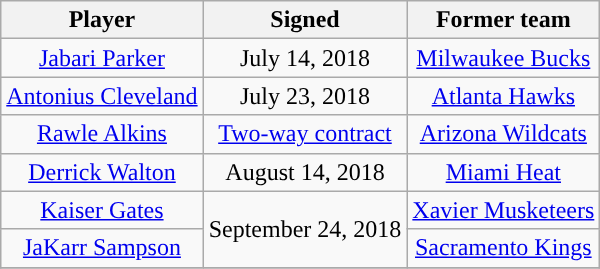<table class="wikitable sortable sortable" style="text-align: center">
<tr>
<th>Player</th>
<th>Signed</th>
<th>Former team</th>
</tr>
<tr>
<td><a href='#'>Jabari Parker</a></td>
<td>July 14, 2018</td>
<td><a href='#'>Milwaukee Bucks</a></td>
</tr>
<tr>
<td><a href='#'>Antonius Cleveland</a></td>
<td>July 23, 2018</td>
<td><a href='#'>Atlanta Hawks</a></td>
</tr>
<tr>
<td><a href='#'>Rawle Alkins</a></td>
<td><a href='#'>Two-way contract</a></td>
<td><a href='#'>Arizona Wildcats</a></td>
</tr>
<tr>
<td><a href='#'>Derrick Walton</a></td>
<td>August 14, 2018</td>
<td><a href='#'>Miami Heat</a></td>
</tr>
<tr>
<td><a href='#'>Kaiser Gates</a></td>
<td rowspan=2>September 24, 2018</td>
<td><a href='#'>Xavier Musketeers</a></td>
</tr>
<tr>
<td><a href='#'>JaKarr Sampson</a></td>
<td><a href='#'>Sacramento Kings</a></td>
</tr>
<tr>
</tr>
</table>
